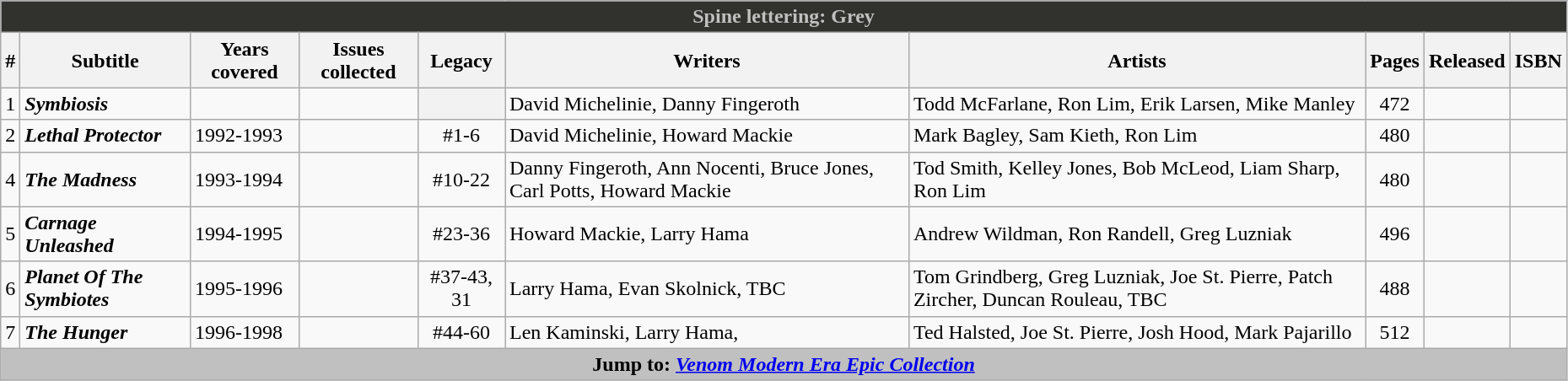<table class="wikitable sortable" width=98%>
<tr>
<th colspan=10 style="background-color: #31312D; color: silver;">Spine lettering: Grey</th>
</tr>
<tr>
<th class="unsortable">#</th>
<th class="unsortable">Subtitle</th>
<th>Years covered</th>
<th class="unsortable">Issues collected</th>
<th>Legacy</th>
<th class="unsortable">Writers</th>
<th class="unsortable">Artists</th>
<th class="unsortable">Pages</th>
<th>Released</th>
<th class="unsortable">ISBN</th>
</tr>
<tr>
<td>1</td>
<td><strong><em>Symbiosis</em></strong></td>
<td></td>
<td></td>
<th></th>
<td>David Michelinie, Danny Fingeroth</td>
<td>Todd McFarlane, Ron Lim, Erik Larsen, Mike Manley</td>
<td style="text-align: center;">472</td>
<td></td>
<td></td>
</tr>
<tr>
<td>2</td>
<td><strong><em>Lethal Protector</em></strong></td>
<td>1992-1993</td>
<td></td>
<td style="text-align: center;">#1-6</td>
<td>David Michelinie, Howard Mackie</td>
<td>Mark Bagley, Sam Kieth, Ron Lim</td>
<td style="text-align: center;">480</td>
<td></td>
<td></td>
</tr>
<tr>
<td>4</td>
<td><strong><em>The Madness</em></strong></td>
<td>1993-1994</td>
<td></td>
<td style="text-align: center;">#10-22</td>
<td>Danny Fingeroth, Ann Nocenti, Bruce Jones, Carl Potts, Howard Mackie</td>
<td>Tod Smith, Kelley Jones, Bob McLeod, Liam Sharp, Ron Lim</td>
<td style="text-align: center;">480</td>
<td></td>
<td></td>
</tr>
<tr>
<td>5</td>
<td><strong><em>Carnage Unleashed</em></strong></td>
<td>1994-1995</td>
<td></td>
<td style="text-align: center;">#23-36</td>
<td>Howard Mackie, Larry Hama</td>
<td>Andrew Wildman, Ron Randell, Greg Luzniak</td>
<td style="text-align: center;">496</td>
<td></td>
<td></td>
</tr>
<tr>
<td>6</td>
<td><strong><em>Planet Of The Symbiotes</em></strong></td>
<td>1995-1996</td>
<td></td>
<td style="text-align: center;">#37-43, 31</td>
<td>Larry Hama, Evan Skolnick, TBC</td>
<td>Tom Grindberg, Greg Luzniak, Joe St. Pierre, Patch Zircher, Duncan Rouleau, TBC</td>
<td style="text-align: center;">488</td>
<td></td>
<td></td>
</tr>
<tr>
<td>7</td>
<td><strong><em>The Hunger</em></strong></td>
<td>1996-1998</td>
<td></td>
<td style="text-align: center;">#44-60</td>
<td>Len Kaminski, Larry Hama,</td>
<td>Ted Halsted, Joe St. Pierre, Josh Hood, Mark Pajarillo</td>
<td style="text-align: center;">512</td>
<td></td>
<td></td>
</tr>
<tr>
<th colspan=10 style="background-color: silver;">Jump to: <a href='#'><em>Venom</em> <em>Modern Era Epic Collection</em></a></th>
</tr>
</table>
